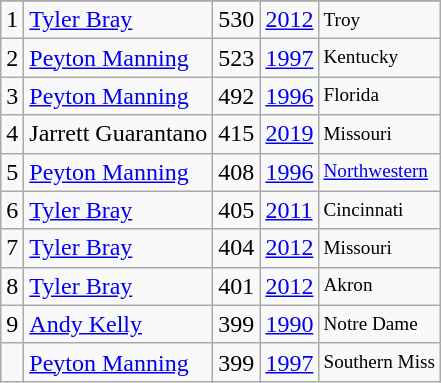<table class="wikitable">
<tr>
</tr>
<tr>
<td>1</td>
<td><a href='#'>Tyler Bray</a></td>
<td>530</td>
<td><a href='#'>2012</a></td>
<td style="font-size:80%;">Troy</td>
</tr>
<tr>
<td>2</td>
<td><a href='#'>Peyton Manning</a></td>
<td>523</td>
<td><a href='#'>1997</a></td>
<td style="font-size:80%;">Kentucky</td>
</tr>
<tr>
<td>3</td>
<td><a href='#'>Peyton Manning</a></td>
<td>492</td>
<td><a href='#'>1996</a></td>
<td style="font-size:80%;">Florida</td>
</tr>
<tr>
<td>4</td>
<td>Jarrett Guarantano</td>
<td>415</td>
<td><a href='#'>2019</a></td>
<td style="font-size:80%;">Missouri</td>
</tr>
<tr>
<td>5</td>
<td><a href='#'>Peyton Manning</a></td>
<td>408</td>
<td><a href='#'>1996</a></td>
<td style="font-size:80%;"><a href='#'>Northwestern</a></td>
</tr>
<tr>
<td>6</td>
<td><a href='#'>Tyler Bray</a></td>
<td>405</td>
<td><a href='#'>2011</a></td>
<td style="font-size:80%;">Cincinnati</td>
</tr>
<tr>
<td>7</td>
<td><a href='#'>Tyler Bray</a></td>
<td>404</td>
<td><a href='#'>2012</a></td>
<td style="font-size:80%;">Missouri</td>
</tr>
<tr>
<td>8</td>
<td><a href='#'>Tyler Bray</a></td>
<td>401</td>
<td><a href='#'>2012</a></td>
<td style="font-size:80%;">Akron</td>
</tr>
<tr>
<td>9</td>
<td><a href='#'>Andy Kelly</a></td>
<td>399</td>
<td><a href='#'>1990</a></td>
<td style="font-size:80%;">Notre Dame</td>
</tr>
<tr>
<td></td>
<td><a href='#'>Peyton Manning</a></td>
<td>399</td>
<td><a href='#'>1997</a></td>
<td style="font-size:80%;">Southern Miss</td>
</tr>
</table>
